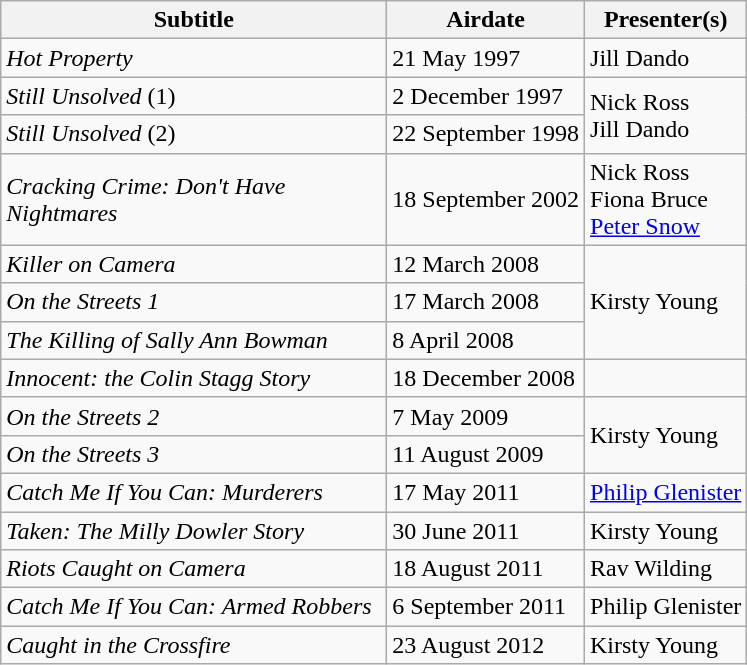<table class="wikitable">
<tr>
<th style="width:250px;">Subtitle</th>
<th>Airdate</th>
<th>Presenter(s)</th>
</tr>
<tr>
<td><em>Hot Property</em></td>
<td>21 May 1997</td>
<td>Jill Dando</td>
</tr>
<tr>
<td><em>Still Unsolved</em> (1)</td>
<td>2 December 1997</td>
<td rowspan="2">Nick Ross<br>Jill Dando</td>
</tr>
<tr>
<td><em>Still Unsolved</em> (2)</td>
<td>22 September 1998</td>
</tr>
<tr>
<td><em>Cracking Crime: Don't Have Nightmares</em></td>
<td>18 September 2002</td>
<td>Nick Ross <br> Fiona Bruce <br> <a href='#'>Peter Snow</a></td>
</tr>
<tr>
<td><em>Killer on Camera</em></td>
<td>12 March 2008</td>
<td rowspan="3">Kirsty Young</td>
</tr>
<tr>
<td><em>On the Streets 1</em></td>
<td>17 March 2008</td>
</tr>
<tr>
<td><em>The Killing of Sally Ann Bowman</em></td>
<td>8 April 2008</td>
</tr>
<tr>
<td><em>Innocent: the Colin Stagg Story</em></td>
<td>18 December 2008</td>
<td></td>
</tr>
<tr>
<td><em>On the Streets 2</em></td>
<td>7 May 2009</td>
<td rowspan="2">Kirsty Young</td>
</tr>
<tr>
<td><em>On the Streets 3</em></td>
<td>11 August 2009</td>
</tr>
<tr>
<td><em>Catch Me If You Can: Murderers</em></td>
<td>17 May 2011</td>
<td><a href='#'>Philip Glenister</a></td>
</tr>
<tr>
<td><em>Taken: The Milly Dowler Story</em></td>
<td>30 June 2011</td>
<td>Kirsty Young</td>
</tr>
<tr>
<td><em>Riots Caught on Camera</em></td>
<td>18 August 2011</td>
<td>Rav Wilding</td>
</tr>
<tr>
<td><em>Catch Me If You Can: Armed Robbers</em></td>
<td>6 September 2011</td>
<td>Philip Glenister</td>
</tr>
<tr>
<td><em>Caught in the Crossfire</em></td>
<td>23 August 2012</td>
<td>Kirsty Young</td>
</tr>
</table>
